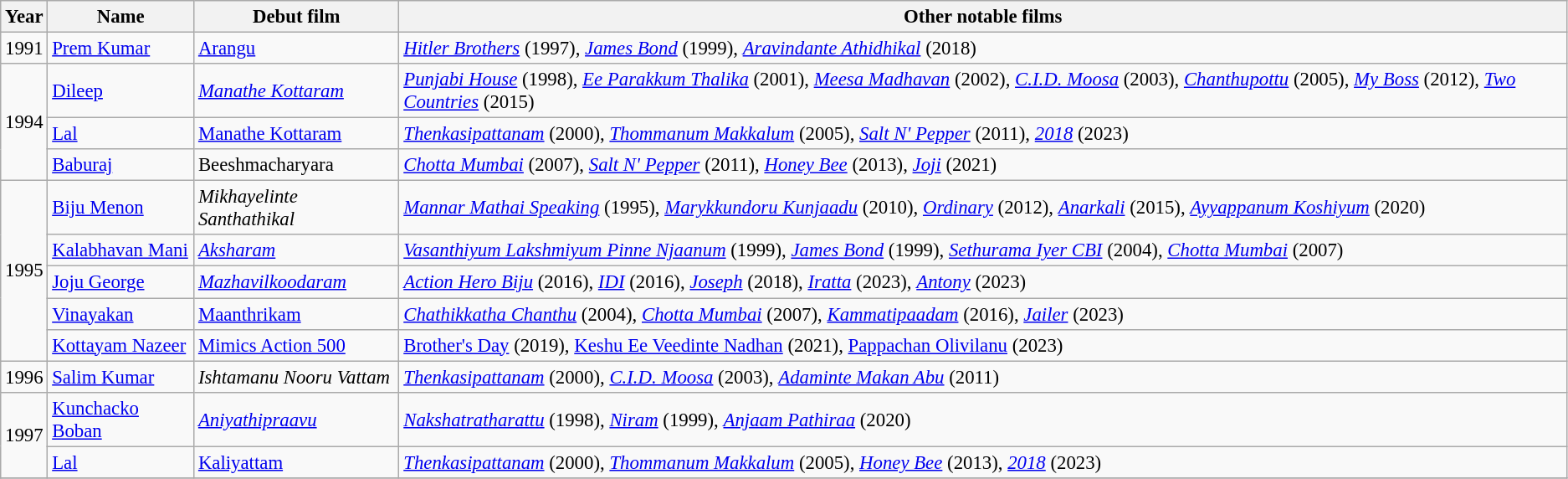<table class="wikitable sortable" style="font-size:95%;">
<tr>
<th>Year</th>
<th>Name</th>
<th>Debut film</th>
<th class=unsortable>Other notable films</th>
</tr>
<tr>
<td>1991</td>
<td><a href='#'>Prem Kumar</a></td>
<td><a href='#'>Arangu</a></td>
<td><em><a href='#'>Hitler Brothers</a></em> (1997), <em><a href='#'>James Bond</a></em> (1999), <em><a href='#'>Aravindante Athidhikal</a></em> (2018)</td>
</tr>
<tr>
<td rowspan="3">1994</td>
<td><a href='#'>Dileep</a></td>
<td><em><a href='#'>Manathe Kottaram</a></em></td>
<td><em><a href='#'>Punjabi House</a></em> (1998), <em><a href='#'>Ee Parakkum Thalika</a></em> (2001), <em><a href='#'>Meesa Madhavan</a></em> (2002), <em><a href='#'>C.I.D. Moosa</a></em> (2003), <em><a href='#'>Chanthupottu</a></em> (2005), <em><a href='#'>My Boss</a></em> (2012), <em><a href='#'>Two Countries</a></em> (2015)</td>
</tr>
<tr>
<td><a href='#'>Lal</a></td>
<td><a href='#'>Manathe Kottaram</a></td>
<td><em><a href='#'>Thenkasipattanam</a></em> (2000), <em><a href='#'>Thommanum Makkalum</a></em> (2005), <em><a href='#'>Salt N' Pepper</a></em> (2011), <em><a href='#'>2018</a></em> (2023)</td>
</tr>
<tr>
<td><a href='#'>Baburaj</a></td>
<td>Beeshmacharyara</td>
<td><em><a href='#'>Chotta Mumbai</a></em> (2007), <em><a href='#'>Salt N' Pepper</a></em> (2011), <em><a href='#'>Honey Bee</a></em> (2013), <em><a href='#'>Joji</a></em> (2021)</td>
</tr>
<tr>
<td rowspan="5">1995</td>
<td><a href='#'>Biju Menon</a></td>
<td><em>Mikhayelinte Santhathikal</em></td>
<td><em><a href='#'>Mannar Mathai Speaking</a></em> (1995), <em><a href='#'>Marykkundoru Kunjaadu</a></em> (2010), <em><a href='#'>Ordinary</a></em> (2012), <em><a href='#'>Anarkali</a></em> (2015), <em><a href='#'>Ayyappanum Koshiyum</a></em> (2020)</td>
</tr>
<tr>
<td><a href='#'>Kalabhavan Mani</a></td>
<td><em><a href='#'>Aksharam</a></em></td>
<td><em><a href='#'>Vasanthiyum Lakshmiyum Pinne Njaanum</a></em> (1999), <em><a href='#'>James Bond</a></em> (1999), <em><a href='#'>Sethurama Iyer CBI</a></em> (2004), <em><a href='#'>Chotta Mumbai</a></em> (2007)</td>
</tr>
<tr>
<td><a href='#'>Joju George</a></td>
<td><em><a href='#'>Mazhavilkoodaram</a></em></td>
<td><em><a href='#'>Action Hero Biju</a></em> (2016), <em><a href='#'>IDI</a></em> (2016), <em><a href='#'>Joseph</a></em> (2018), <em><a href='#'>Iratta</a></em> (2023), <em><a href='#'>Antony</a></em> (2023)</td>
</tr>
<tr>
<td><a href='#'>Vinayakan</a></td>
<td><a href='#'>Maanthrikam</a></td>
<td><em><a href='#'>Chathikkatha Chanthu</a></em> (2004), <em><a href='#'>Chotta Mumbai</a></em> (2007), <em><a href='#'>Kammatipaadam</a></em> (2016), <em><a href='#'>Jailer</a></em> (2023)</td>
</tr>
<tr>
<td><a href='#'>Kottayam Nazeer</a></td>
<td><a href='#'>Mimics Action 500</a></td>
<td><a href='#'>Brother's Day</a> (2019), <a href='#'>Keshu Ee Veedinte Nadhan</a> (2021), <a href='#'>Pappachan Olivilanu</a> (2023)</td>
</tr>
<tr>
<td>1996</td>
<td><a href='#'>Salim Kumar</a></td>
<td><em>Ishtamanu Nooru Vattam</em></td>
<td><em><a href='#'>Thenkasipattanam</a></em> (2000), <em><a href='#'>C.I.D. Moosa</a></em> (2003), <em><a href='#'>Adaminte Makan Abu</a></em> (2011)</td>
</tr>
<tr>
<td rowspan="2">1997</td>
<td><a href='#'>Kunchacko Boban</a></td>
<td><em><a href='#'>Aniyathipraavu</a></em></td>
<td><em><a href='#'>Nakshatratharattu</a></em> (1998), <em><a href='#'>Niram</a></em> (1999), <em><a href='#'>Anjaam Pathiraa</a></em> (2020)</td>
</tr>
<tr>
<td><a href='#'>Lal</a></td>
<td><a href='#'>Kaliyattam</a></td>
<td><em><a href='#'>Thenkasipattanam</a></em> (2000), <em><a href='#'>Thommanum Makkalum</a></em> (2005), <em><a href='#'>Honey Bee</a></em> (2013), <em><a href='#'>2018</a></em> (2023)</td>
</tr>
<tr>
</tr>
</table>
